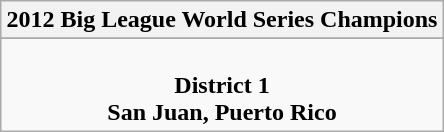<table class="wikitable" style="text-align: center; margin: 0 auto;">
<tr>
<th>2012 Big League World Series Champions</th>
</tr>
<tr>
</tr>
<tr>
<td><br><strong>District 1</strong><br> <strong>San Juan, Puerto Rico</strong></td>
</tr>
</table>
